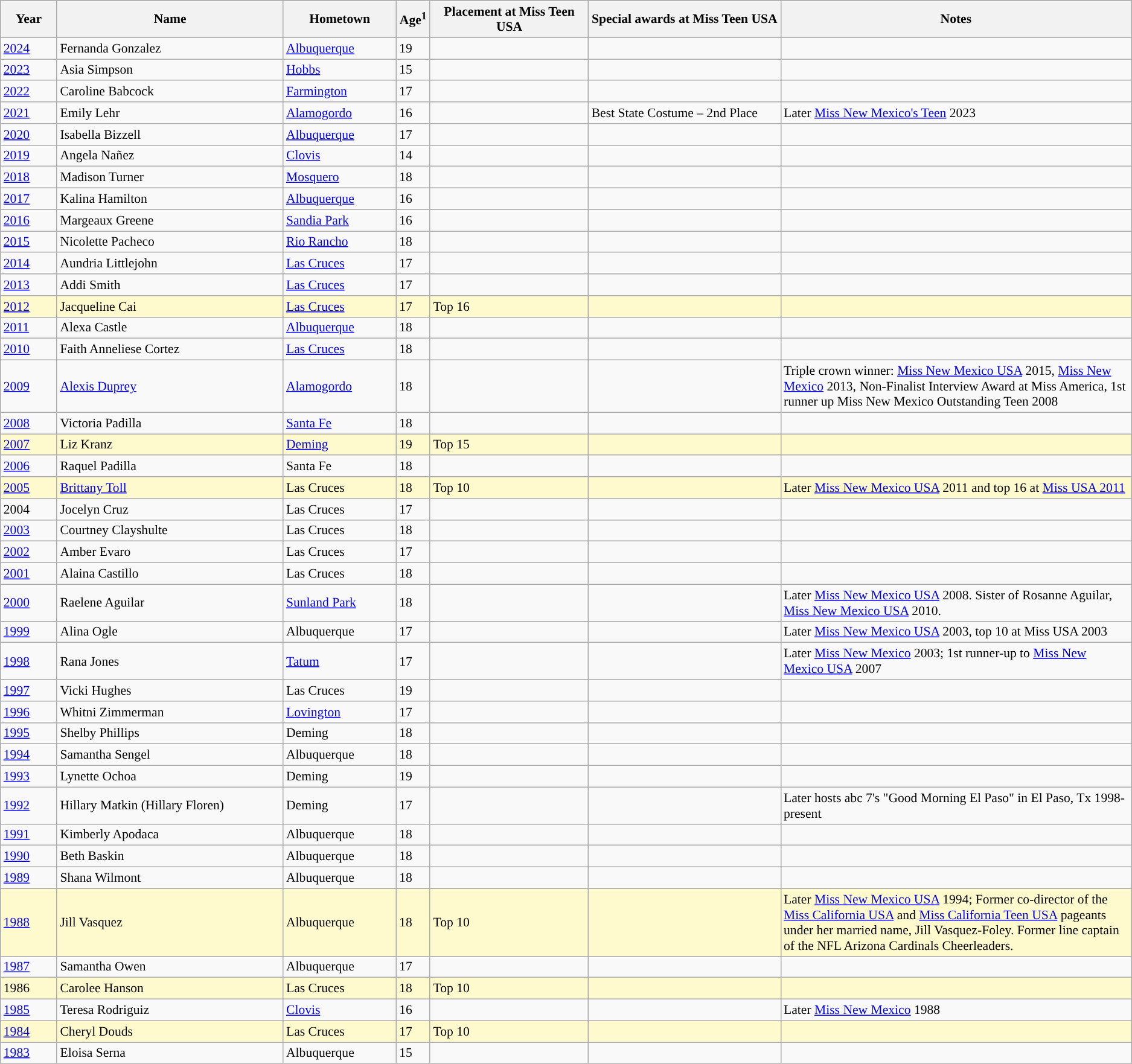<table class="wikitable sortable"style="font-size:90%;">
<tr bgcolor="#efefef">
<th width=5%>Year</th>
<th width=20%>Name</th>
<th width=10%>Hometown</th>
<th width=3%>Age<sup>1</sup></th>
<th width=14%>Placement at Miss Teen USA</th>
<th width=17%>Special awards at Miss Teen  USA</th>
<th width=31%>Notes</th>
</tr>
<tr>
<td><a href='#'>2024</a></td>
<td>Fernanda Gonzalez</td>
<td><a href='#'>Albuquerque</a></td>
<td>19</td>
<td></td>
<td></td>
<td></td>
</tr>
<tr>
<td><a href='#'>2023</a></td>
<td>Asia Simpson</td>
<td><a href='#'>Hobbs</a></td>
<td>15</td>
<td></td>
<td></td>
<td></td>
</tr>
<tr>
<td><a href='#'>2022</a></td>
<td>Caroline Babcock</td>
<td><a href='#'>Farmington</a></td>
<td>17</td>
<td></td>
<td></td>
<td></td>
</tr>
<tr>
<td><a href='#'>2021</a></td>
<td>Emily Lehr</td>
<td><a href='#'>Alamogordo</a></td>
<td>16</td>
<td></td>
<td>Best State Costume – 2nd Place</td>
<td>Later <a href='#'>Miss New Mexico's Teen</a> 2023</td>
</tr>
<tr>
<td><a href='#'>2020</a></td>
<td>Isabella Bizzell</td>
<td><a href='#'>Albuquerque</a></td>
<td>17</td>
<td></td>
<td></td>
<td></td>
</tr>
<tr>
<td><a href='#'>2019</a></td>
<td>Angela Nañez</td>
<td><a href='#'>Clovis</a></td>
<td>14</td>
<td></td>
<td></td>
<td></td>
</tr>
<tr>
<td><a href='#'>2018</a></td>
<td>Madison Turner</td>
<td><a href='#'>Mosquero</a></td>
<td>18</td>
<td></td>
<td></td>
<td></td>
</tr>
<tr>
<td><a href='#'>2017</a></td>
<td>Kalina Hamilton</td>
<td><a href='#'>Albuquerque</a></td>
<td>16</td>
<td></td>
<td></td>
<td></td>
</tr>
<tr>
<td><a href='#'>2016</a></td>
<td>Margeaux Greene</td>
<td><a href='#'>Sandia Park</a></td>
<td>16</td>
<td></td>
<td></td>
<td></td>
</tr>
<tr>
<td><a href='#'>2015</a></td>
<td>Nicolette Pacheco</td>
<td><a href='#'>Rio Rancho</a></td>
<td>18</td>
<td></td>
<td></td>
<td></td>
</tr>
<tr>
<td><a href='#'>2014</a></td>
<td>Aundria Littlejohn</td>
<td><a href='#'>Las Cruces</a></td>
<td>17</td>
<td></td>
<td></td>
<td></td>
</tr>
<tr>
<td><a href='#'>2013</a></td>
<td>Addi Smith</td>
<td><a href='#'>Las Cruces</a></td>
<td>17</td>
<td></td>
<td></td>
<td></td>
</tr>
<tr style="background-color:#FFFACD;”">
<td><a href='#'>2012</a></td>
<td>Jacqueline Cai</td>
<td><a href='#'>Las Cruces</a></td>
<td>17</td>
<td>Top 16</td>
<td></td>
<td></td>
</tr>
<tr>
<td><a href='#'>2011</a></td>
<td>Alexa Castle</td>
<td><a href='#'>Albuquerque</a></td>
<td>18</td>
<td></td>
<td></td>
<td></td>
</tr>
<tr>
<td><a href='#'>2010</a></td>
<td>Faith Anneliese Cortez</td>
<td><a href='#'>Las Cruces</a></td>
<td>18</td>
<td></td>
<td></td>
<td></td>
</tr>
<tr>
<td><a href='#'>2009</a></td>
<td><a href='#'>Alexis Duprey</a></td>
<td><a href='#'>Alamogordo</a></td>
<td>18</td>
<td></td>
<td></td>
<td>Triple crown winner: <a href='#'>Miss New Mexico USA</a> 2015, <a href='#'>Miss New Mexico</a> 2013, Non-Finalist Interview Award at Miss America, 1st runner up Miss New Mexico Outstanding Teen 2008</td>
</tr>
<tr>
<td><a href='#'>2008</a></td>
<td>Victoria Padilla</td>
<td><a href='#'>Santa Fe</a></td>
<td>18</td>
<td></td>
<td></td>
<td></td>
</tr>
<tr style="background-color:#FFFACD;”">
<td><a href='#'>2007</a></td>
<td>Liz Kranz</td>
<td><a href='#'>Deming</a></td>
<td>19</td>
<td>Top 15</td>
<td></td>
<td></td>
</tr>
<tr>
<td><a href='#'>2006</a></td>
<td>Raquel Padilla</td>
<td>Santa Fe</td>
<td>18</td>
<td></td>
<td></td>
<td></td>
</tr>
<tr style="background-color:#FFFACD;”">
<td><a href='#'>2005</a></td>
<td><a href='#'>Brittany Toll</a></td>
<td>Las Cruces</td>
<td>18</td>
<td>Top 10</td>
<td></td>
<td>Later <a href='#'>Miss New Mexico USA</a> 2011 and top 16 at <a href='#'>Miss USA 2011</a></td>
</tr>
<tr>
<td>2004</td>
<td>Jocelyn Cruz</td>
<td>Las Cruces</td>
<td>17</td>
<td></td>
<td></td>
<td></td>
</tr>
<tr>
<td><a href='#'>2003</a></td>
<td>Courtney Clayshulte</td>
<td>Las Cruces</td>
<td>18</td>
<td></td>
<td></td>
<td></td>
</tr>
<tr>
<td><a href='#'>2002</a></td>
<td>Amber Evaro</td>
<td>Las Cruces</td>
<td>17</td>
<td></td>
<td></td>
<td></td>
</tr>
<tr>
<td><a href='#'>2001</a></td>
<td>Alaina Castillo</td>
<td>Las Cruces</td>
<td>18</td>
<td></td>
<td></td>
<td></td>
</tr>
<tr>
<td><a href='#'>2000</a></td>
<td>Raelene Aguilar</td>
<td><a href='#'>Sunland Park</a></td>
<td>18</td>
<td></td>
<td></td>
<td>Later <a href='#'>Miss New Mexico USA</a> 2008. Sister of Rosanne Aguilar, <a href='#'>Miss New Mexico USA</a> 2010.</td>
</tr>
<tr>
<td><a href='#'>1999</a></td>
<td>Alina Ogle</td>
<td>Albuquerque</td>
<td>17</td>
<td></td>
<td></td>
<td>Later <a href='#'>Miss New Mexico USA</a> 2003, top 10 at Miss USA 2003</td>
</tr>
<tr>
<td><a href='#'>1998</a></td>
<td>Rana Jones</td>
<td><a href='#'>Tatum</a></td>
<td>17</td>
<td></td>
<td></td>
<td>Later <a href='#'>Miss New Mexico</a> 2003; 1st runner-up to <a href='#'>Miss New Mexico USA</a> 2007</td>
</tr>
<tr>
<td><a href='#'>1997</a></td>
<td>Vicki Hughes</td>
<td>Las Cruces</td>
<td>19</td>
<td></td>
<td></td>
<td></td>
</tr>
<tr>
<td><a href='#'>1996</a></td>
<td>Whitni Zimmerman</td>
<td><a href='#'>Lovington</a></td>
<td>17</td>
<td></td>
<td></td>
<td></td>
</tr>
<tr>
<td><a href='#'>1995</a></td>
<td>Shelby Phillips</td>
<td>Deming</td>
<td>18</td>
<td></td>
<td></td>
<td></td>
</tr>
<tr>
<td><a href='#'>1994</a></td>
<td>Samantha Sengel</td>
<td>Albuquerque</td>
<td>18</td>
<td></td>
<td></td>
<td></td>
</tr>
<tr>
<td><a href='#'>1993</a></td>
<td>Lynette Ochoa</td>
<td>Deming</td>
<td>19</td>
<td></td>
<td></td>
<td></td>
</tr>
<tr>
<td><a href='#'>1992</a></td>
<td>Hillary Matkin (Hillary Floren)</td>
<td>Deming</td>
<td>17</td>
<td></td>
<td></td>
<td>Later hosts abc 7's "Good Morning El Paso" in El Paso, Tx 1998-present</td>
</tr>
<tr>
<td><a href='#'>1991</a></td>
<td>Kimberly Apodaca</td>
<td>Albuquerque</td>
<td>18</td>
<td></td>
<td></td>
<td></td>
</tr>
<tr>
<td><a href='#'>1990</a></td>
<td>Beth Baskin</td>
<td>Albuquerque</td>
<td>18</td>
<td></td>
<td></td>
<td></td>
</tr>
<tr>
<td><a href='#'>1989</a></td>
<td>Shana Wilmont</td>
<td>Albuquerque</td>
<td>18</td>
<td></td>
<td></td>
<td></td>
</tr>
<tr style="background-color:#FFFACD;”">
<td><a href='#'>1988</a></td>
<td>Jill Vasquez</td>
<td>Albuquerque</td>
<td>18</td>
<td>Top 10</td>
<td></td>
<td>Later <a href='#'>Miss New Mexico USA</a> 1994; Former co-director of the <a href='#'>Miss California USA</a> and <a href='#'>Miss California Teen USA</a> pageants under her married name, Jill Vasquez-Foley.  Former line captain of the NFL Arizona Cardinals Cheerleaders.</td>
</tr>
<tr>
<td><a href='#'>1987</a></td>
<td>Samantha Owen</td>
<td>Albuquerque</td>
<td>17</td>
<td></td>
<td></td>
<td></td>
</tr>
<tr style="background-color:#FFFACD;”">
<td>1986</td>
<td>Carolee Hanson</td>
<td>Las Cruces</td>
<td>18</td>
<td>Top 10</td>
<td></td>
<td></td>
</tr>
<tr>
<td><a href='#'>1985</a></td>
<td>Teresa Rodriguiz</td>
<td><a href='#'>Clovis</a></td>
<td>16</td>
<td></td>
<td></td>
<td>Later <a href='#'>Miss New Mexico</a> 1988</td>
</tr>
<tr style="background-color:#FFFACD;”">
<td><a href='#'>1984</a></td>
<td>Cheryl Douds</td>
<td>Las Cruces</td>
<td>17</td>
<td>Top 10</td>
<td></td>
<td></td>
</tr>
<tr>
<td><a href='#'>1983</a></td>
<td>Eloisa Serna</td>
<td>Albuquerque</td>
<td>15</td>
<td></td>
<td></td>
<td></td>
</tr>
</table>
